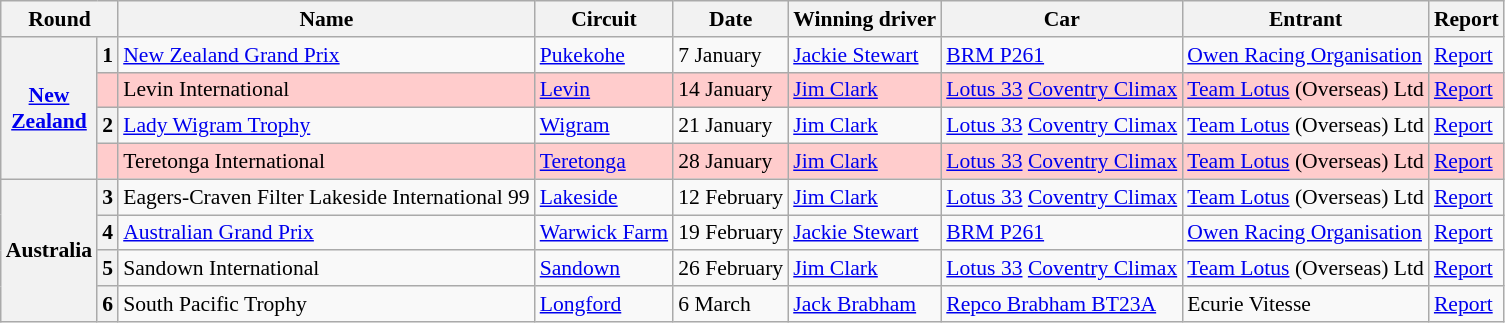<table class="wikitable" style="font-size: 90%;">
<tr>
<th colspan=2>Round</th>
<th>Name</th>
<th>Circuit</th>
<th>Date</th>
<th>Winning driver</th>
<th>Car</th>
<th>Entrant</th>
<th>Report</th>
</tr>
<tr>
<th rowspan=4><a href='#'>New<br>Zealand</a></th>
<th>1</th>
<td><a href='#'>New Zealand Grand Prix</a></td>
<td><a href='#'>Pukekohe</a></td>
<td>7 January</td>
<td> <a href='#'>Jackie Stewart</a></td>
<td><a href='#'>BRM P261</a></td>
<td><a href='#'>Owen Racing Organisation</a></td>
<td><a href='#'>Report</a></td>
</tr>
<tr style="background:#ffcccc;">
<td></td>
<td>Levin International</td>
<td><a href='#'>Levin</a></td>
<td>14 January</td>
<td> <a href='#'>Jim Clark</a></td>
<td><a href='#'>Lotus 33</a> <a href='#'>Coventry Climax</a></td>
<td><a href='#'>Team Lotus</a> (Overseas) Ltd</td>
<td><a href='#'>Report</a></td>
</tr>
<tr>
<th>2</th>
<td><a href='#'>Lady Wigram Trophy</a></td>
<td><a href='#'>Wigram</a></td>
<td>21 January</td>
<td> <a href='#'>Jim Clark</a></td>
<td><a href='#'>Lotus 33</a> <a href='#'>Coventry Climax</a></td>
<td><a href='#'>Team Lotus</a> (Overseas) Ltd</td>
<td><a href='#'>Report</a></td>
</tr>
<tr style="background:#ffcccc;">
<td></td>
<td>Teretonga International</td>
<td><a href='#'>Teretonga</a></td>
<td>28 January</td>
<td> <a href='#'>Jim Clark</a></td>
<td><a href='#'>Lotus 33</a> <a href='#'>Coventry Climax</a></td>
<td><a href='#'>Team Lotus</a> (Overseas) Ltd</td>
<td><a href='#'>Report</a></td>
</tr>
<tr>
<th rowspan=4>Australia</th>
<th>3</th>
<td>Eagers-Craven Filter Lakeside International 99</td>
<td><a href='#'>Lakeside</a></td>
<td>12 February</td>
<td> <a href='#'>Jim Clark</a></td>
<td><a href='#'>Lotus 33</a> <a href='#'>Coventry Climax</a></td>
<td><a href='#'>Team Lotus</a> (Overseas) Ltd</td>
<td><a href='#'>Report</a></td>
</tr>
<tr>
<th>4</th>
<td><a href='#'>Australian Grand Prix</a></td>
<td><a href='#'>Warwick Farm</a></td>
<td>19 February</td>
<td> <a href='#'>Jackie Stewart</a></td>
<td><a href='#'>BRM P261</a></td>
<td><a href='#'>Owen Racing Organisation</a></td>
<td><a href='#'>Report</a></td>
</tr>
<tr>
<th>5</th>
<td>Sandown International</td>
<td><a href='#'>Sandown</a></td>
<td>26 February</td>
<td> <a href='#'>Jim Clark</a></td>
<td><a href='#'>Lotus 33</a> <a href='#'>Coventry Climax</a></td>
<td><a href='#'>Team Lotus</a> (Overseas) Ltd</td>
<td><a href='#'>Report</a></td>
</tr>
<tr>
<th>6</th>
<td>South Pacific Trophy</td>
<td><a href='#'>Longford</a></td>
<td>6 March</td>
<td> <a href='#'>Jack Brabham</a></td>
<td><a href='#'>Repco Brabham BT23A</a></td>
<td>Ecurie Vitesse</td>
<td><a href='#'>Report</a></td>
</tr>
</table>
